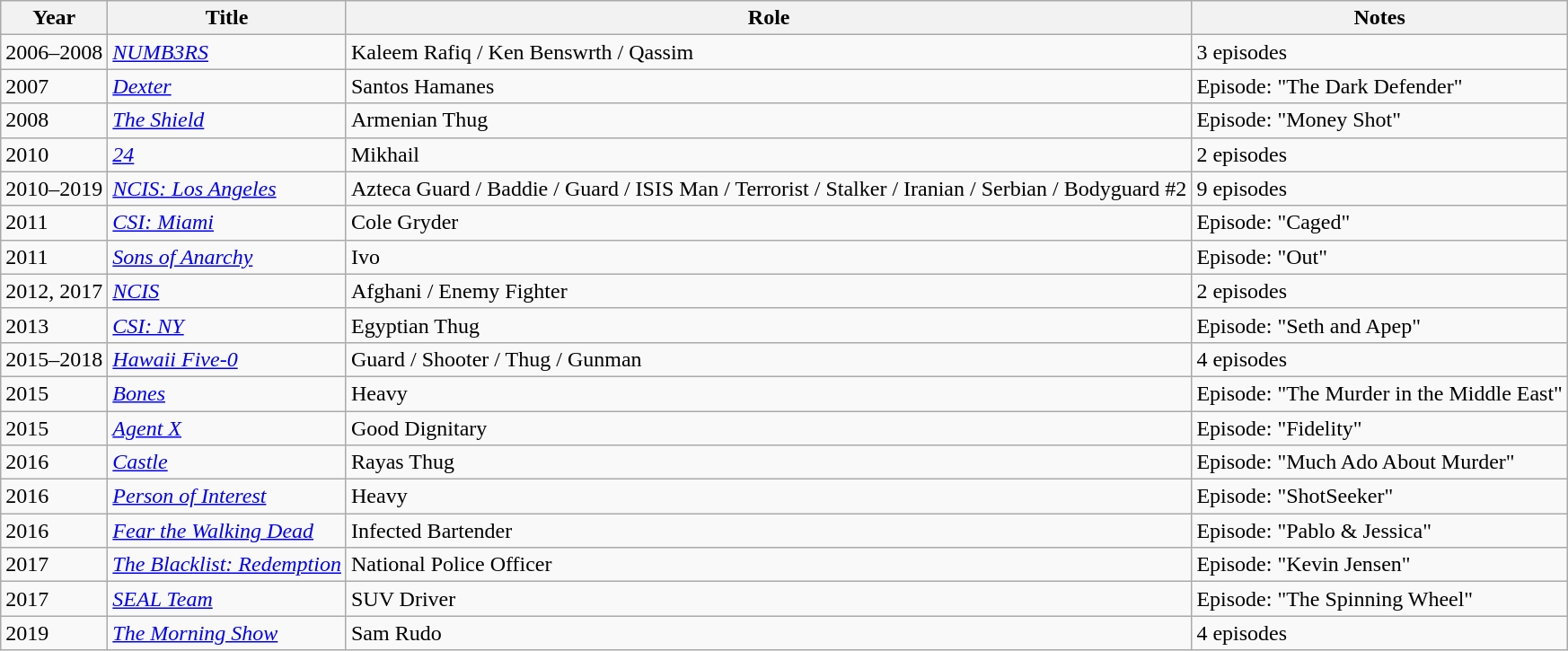<table class="wikitable sortable">
<tr>
<th>Year</th>
<th>Title</th>
<th>Role</th>
<th class="unsortable">Notes</th>
</tr>
<tr>
<td>2006–2008</td>
<td><em><a href='#'>NUMB3RS</a></em></td>
<td>Kaleem Rafiq / Ken Benswrth / Qassim</td>
<td>3 episodes</td>
</tr>
<tr>
<td>2007</td>
<td><em><a href='#'>Dexter</a></em></td>
<td>Santos Hamanes</td>
<td>Episode: "The Dark Defender"</td>
</tr>
<tr>
<td>2008</td>
<td><em><a href='#'>The Shield</a></em></td>
<td>Armenian Thug</td>
<td>Episode: "Money Shot"</td>
</tr>
<tr>
<td>2010</td>
<td><em><a href='#'>24</a></em></td>
<td>Mikhail</td>
<td>2 episodes</td>
</tr>
<tr>
<td>2010–2019</td>
<td><em><a href='#'>NCIS: Los Angeles</a></em></td>
<td>Azteca Guard / Baddie / Guard / ISIS Man / Terrorist / Stalker / Iranian / Serbian / Bodyguard #2</td>
<td>9 episodes</td>
</tr>
<tr>
<td>2011</td>
<td><em><a href='#'>CSI: Miami</a></em></td>
<td>Cole Gryder</td>
<td>Episode: "Caged"</td>
</tr>
<tr>
<td>2011</td>
<td><em><a href='#'>Sons of Anarchy</a></em></td>
<td>Ivo</td>
<td>Episode: "Out"</td>
</tr>
<tr>
<td>2012, 2017</td>
<td><em><a href='#'>NCIS</a></em></td>
<td>Afghani / Enemy Fighter</td>
<td>2 episodes</td>
</tr>
<tr>
<td>2013</td>
<td><em><a href='#'>CSI: NY</a></em></td>
<td>Egyptian Thug</td>
<td>Episode: "Seth and Apep"</td>
</tr>
<tr>
<td>2015–2018</td>
<td><em><a href='#'>Hawaii Five-0</a></em></td>
<td>Guard / Shooter / Thug / Gunman</td>
<td>4 episodes</td>
</tr>
<tr>
<td>2015</td>
<td><em><a href='#'>Bones</a></em></td>
<td>Heavy</td>
<td>Episode: "The Murder in the Middle East"</td>
</tr>
<tr>
<td>2015</td>
<td><em><a href='#'>Agent X</a></em></td>
<td>Good Dignitary</td>
<td>Episode: "Fidelity"</td>
</tr>
<tr>
<td>2016</td>
<td><em><a href='#'>Castle</a></em></td>
<td>Rayas Thug</td>
<td>Episode: "Much Ado About Murder"</td>
</tr>
<tr>
<td>2016</td>
<td><em><a href='#'>Person of Interest</a></em></td>
<td>Heavy</td>
<td>Episode: "ShotSeeker"</td>
</tr>
<tr>
<td>2016</td>
<td><em><a href='#'>Fear the Walking Dead</a></em></td>
<td>Infected Bartender</td>
<td>Episode: "Pablo & Jessica"</td>
</tr>
<tr>
<td>2017</td>
<td><em><a href='#'>The Blacklist: Redemption</a></em></td>
<td>National Police Officer</td>
<td>Episode: "Kevin Jensen"</td>
</tr>
<tr>
<td>2017</td>
<td><em><a href='#'>SEAL Team</a></em></td>
<td>SUV Driver</td>
<td>Episode: "The Spinning Wheel"</td>
</tr>
<tr>
<td>2019</td>
<td><em><a href='#'>The Morning Show</a></em></td>
<td>Sam Rudo</td>
<td>4 episodes</td>
</tr>
</table>
